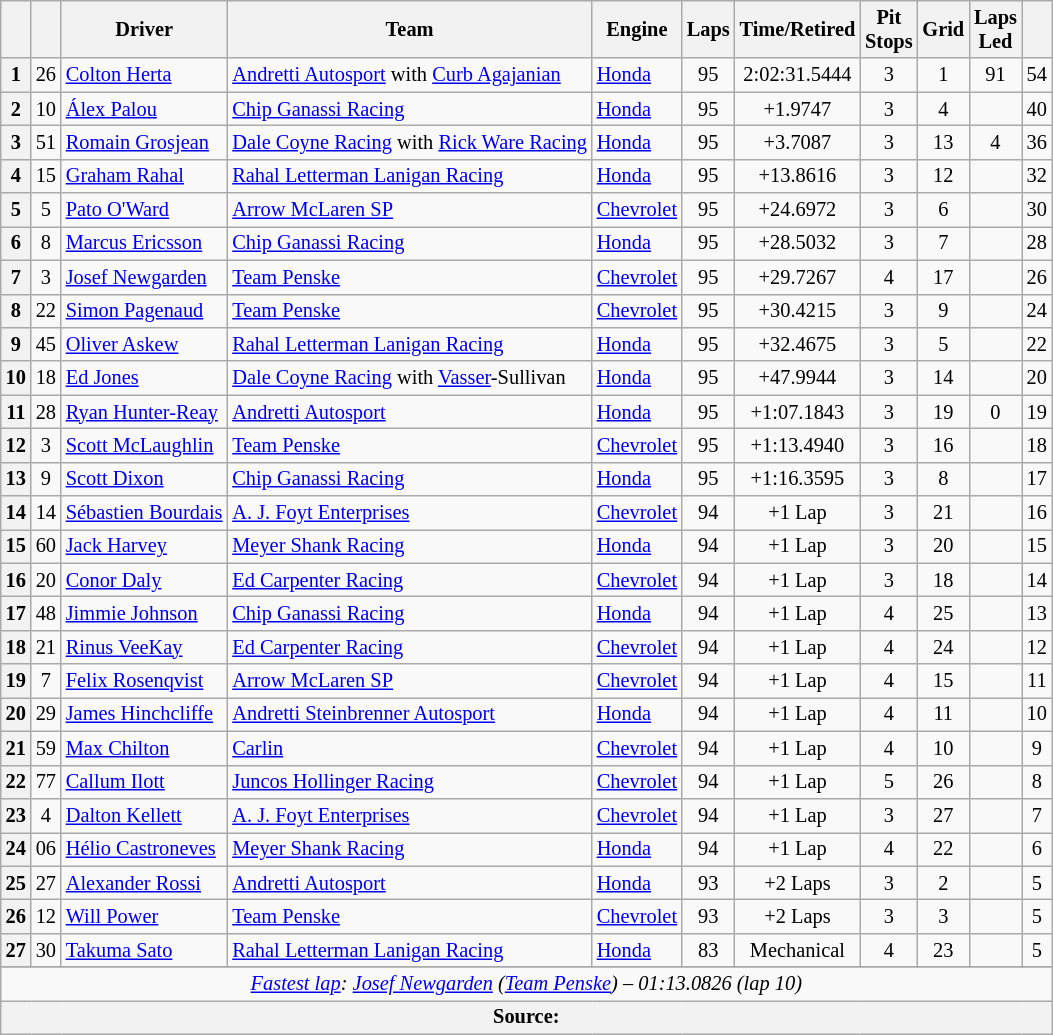<table class="wikitable sortable" style="font-size:85%;">
<tr>
<th scope="col"></th>
<th scope="col"></th>
<th scope="col">Driver</th>
<th scope="col">Team</th>
<th scope="col">Engine</th>
<th class="unsortable" scope="col">Laps</th>
<th class="unsortable" scope="col">Time/Retired</th>
<th scope="col">Pit<br>Stops</th>
<th scope="col">Grid</th>
<th scope="col">Laps<br>Led</th>
<th scope="col"></th>
</tr>
<tr>
<th>1</th>
<td align="center">26</td>
<td> <a href='#'>Colton Herta</a> <strong></strong></td>
<td><a href='#'>Andretti Autosport</a> with <a href='#'>Curb Agajanian</a></td>
<td><a href='#'>Honda</a></td>
<td align="center">95</td>
<td align="center">2:02:31.5444</td>
<td align="center">3</td>
<td align="center">1</td>
<td align="center">91</td>
<td align="center">54</td>
</tr>
<tr>
<th>2</th>
<td align="center">10</td>
<td> <a href='#'>Álex Palou</a></td>
<td><a href='#'>Chip Ganassi Racing</a></td>
<td><a href='#'>Honda</a></td>
<td align="center">95</td>
<td align="center">+1.9747</td>
<td align="center">3</td>
<td align="center">4</td>
<td align="center"></td>
<td align="center">40</td>
</tr>
<tr>
<th>3</th>
<td align="center">51</td>
<td> <a href='#'>Romain Grosjean</a> <strong></strong></td>
<td><a href='#'>Dale Coyne Racing</a> with <a href='#'>Rick Ware Racing</a></td>
<td><a href='#'>Honda</a></td>
<td align="center">95</td>
<td align="center">+3.7087</td>
<td align="center">3</td>
<td align="center">13</td>
<td align="center">4</td>
<td align="center">36</td>
</tr>
<tr>
<th>4</th>
<td align="center">15</td>
<td> <a href='#'>Graham Rahal</a></td>
<td><a href='#'>Rahal Letterman Lanigan Racing</a></td>
<td><a href='#'>Honda</a></td>
<td align="center">95</td>
<td align="center">+13.8616</td>
<td align="center">3</td>
<td align="center">12</td>
<td align="center"></td>
<td align="center">32</td>
</tr>
<tr>
<th>5</th>
<td align="center">5</td>
<td> <a href='#'>Pato O'Ward</a></td>
<td><a href='#'>Arrow McLaren SP</a></td>
<td><a href='#'>Chevrolet</a></td>
<td align="center">95</td>
<td align="center">+24.6972</td>
<td align="center">3</td>
<td align="center">6</td>
<td align="center"></td>
<td align="center">30</td>
</tr>
<tr>
<th>6</th>
<td align="center">8</td>
<td> <a href='#'>Marcus Ericsson</a></td>
<td><a href='#'>Chip Ganassi Racing</a></td>
<td><a href='#'>Honda</a></td>
<td align="center">95</td>
<td align="center">+28.5032</td>
<td align="center">3</td>
<td align="center">7</td>
<td align="center"></td>
<td align="center">28</td>
</tr>
<tr>
<th>7</th>
<td align="center">3</td>
<td> <a href='#'>Josef Newgarden</a></td>
<td><a href='#'>Team Penske</a></td>
<td><a href='#'>Chevrolet</a></td>
<td align="center">95</td>
<td align="center">+29.7267</td>
<td align="center">4</td>
<td align="center">17</td>
<td align="center"></td>
<td align="center">26</td>
</tr>
<tr>
<th>8</th>
<td align="center">22</td>
<td> <a href='#'>Simon Pagenaud</a></td>
<td><a href='#'>Team Penske</a></td>
<td><a href='#'>Chevrolet</a></td>
<td align="center">95</td>
<td align="center">+30.4215</td>
<td align="center">3</td>
<td align="center">9</td>
<td align="center"></td>
<td align="center">24</td>
</tr>
<tr>
<th>9</th>
<td align="center">45</td>
<td> <a href='#'>Oliver Askew</a></td>
<td><a href='#'>Rahal Letterman Lanigan Racing</a></td>
<td><a href='#'>Honda</a></td>
<td align="center">95</td>
<td align="center">+32.4675</td>
<td align="center">3</td>
<td align="center">5</td>
<td align="center"></td>
<td align="center">22</td>
</tr>
<tr>
<th>10</th>
<td align="center">18</td>
<td> <a href='#'>Ed Jones</a></td>
<td><a href='#'>Dale Coyne Racing</a> with <a href='#'>Vasser</a>-Sullivan</td>
<td><a href='#'>Honda</a></td>
<td align="center">95</td>
<td align="center">+47.9944</td>
<td align="center">3</td>
<td align="center">14</td>
<td align="center"></td>
<td align="center">20</td>
</tr>
<tr>
<th>11</th>
<td align="center">28</td>
<td> <a href='#'>Ryan Hunter-Reay</a></td>
<td><a href='#'>Andretti Autosport</a></td>
<td><a href='#'>Honda</a></td>
<td align="center">95</td>
<td align="center">+1:07.1843</td>
<td align="center">3</td>
<td align="center">19</td>
<td align="center">0</td>
<td align="center">19</td>
</tr>
<tr>
<th>12</th>
<td align="center">3</td>
<td> <a href='#'>Scott McLaughlin</a> <strong></strong></td>
<td><a href='#'>Team Penske</a></td>
<td><a href='#'>Chevrolet</a></td>
<td align="center">95</td>
<td align="center">+1:13.4940</td>
<td align="center">3</td>
<td align="center">16</td>
<td align="center"></td>
<td align="center">18</td>
</tr>
<tr>
<th>13</th>
<td align="center">9</td>
<td> <a href='#'>Scott Dixon</a></td>
<td><a href='#'>Chip Ganassi Racing</a></td>
<td><a href='#'>Honda</a></td>
<td align="center">95</td>
<td align="center">+1:16.3595</td>
<td align="center">3</td>
<td align="center">8</td>
<td align="center"></td>
<td align="center">17</td>
</tr>
<tr>
<th>14</th>
<td align="center">14</td>
<td> <a href='#'>Sébastien Bourdais</a></td>
<td><a href='#'>A. J. Foyt Enterprises</a></td>
<td><a href='#'>Chevrolet</a></td>
<td align="center">94</td>
<td align="center">+1 Lap</td>
<td align="center">3</td>
<td align="center">21</td>
<td align="center"></td>
<td align="center">16</td>
</tr>
<tr>
<th>15</th>
<td align="center">60</td>
<td> <a href='#'>Jack Harvey</a></td>
<td><a href='#'>Meyer Shank Racing</a></td>
<td><a href='#'>Honda</a></td>
<td align="center">94</td>
<td align="center">+1 Lap</td>
<td align="center">3</td>
<td align="center">20</td>
<td align="center"></td>
<td align="center">15</td>
</tr>
<tr>
<th>16</th>
<td align="center">20</td>
<td> <a href='#'>Conor Daly</a></td>
<td><a href='#'>Ed Carpenter Racing</a></td>
<td><a href='#'>Chevrolet</a></td>
<td align="center">94</td>
<td align="center">+1 Lap</td>
<td align="center">3</td>
<td align="center">18</td>
<td align="center"></td>
<td align="center">14</td>
</tr>
<tr>
<th>17</th>
<td align="center">48</td>
<td> <a href='#'>Jimmie Johnson</a> <strong></strong></td>
<td><a href='#'>Chip Ganassi Racing</a></td>
<td><a href='#'>Honda</a></td>
<td align="center">94</td>
<td align="center">+1 Lap</td>
<td align="center">4</td>
<td align="center">25</td>
<td align="center"></td>
<td align="center">13</td>
</tr>
<tr>
<th>18</th>
<td align="center">21</td>
<td> <a href='#'>Rinus VeeKay</a></td>
<td><a href='#'>Ed Carpenter Racing</a></td>
<td><a href='#'>Chevrolet</a></td>
<td align="center">94</td>
<td align="center">+1 Lap</td>
<td align="center">4</td>
<td align="center">24</td>
<td align="center"></td>
<td align="center">12</td>
</tr>
<tr>
<th>19</th>
<td align="center">7</td>
<td> <a href='#'>Felix Rosenqvist</a></td>
<td><a href='#'>Arrow McLaren SP</a></td>
<td><a href='#'>Chevrolet</a></td>
<td align="center">94</td>
<td align="center">+1 Lap</td>
<td align="center">4</td>
<td align="center">15</td>
<td align="center"></td>
<td align="center">11</td>
</tr>
<tr>
<th>20</th>
<td align="center">29</td>
<td> <a href='#'>James Hinchcliffe</a></td>
<td><a href='#'>Andretti Steinbrenner Autosport</a></td>
<td><a href='#'>Honda</a></td>
<td align="center">94</td>
<td align="center">+1 Lap</td>
<td align="center">4</td>
<td align="center">11</td>
<td align="center"></td>
<td align="center">10</td>
</tr>
<tr>
<th>21</th>
<td align="center">59</td>
<td> <a href='#'>Max Chilton</a></td>
<td><a href='#'>Carlin</a></td>
<td><a href='#'>Chevrolet</a></td>
<td align="center">94</td>
<td align="center">+1 Lap</td>
<td align="center">4</td>
<td align="center">10</td>
<td align="center"></td>
<td align="center">9</td>
</tr>
<tr>
<th>22</th>
<td align="center">77</td>
<td> <a href='#'>Callum Ilott</a> <strong></strong></td>
<td><a href='#'>Juncos Hollinger Racing</a></td>
<td><a href='#'>Chevrolet</a></td>
<td align="center">94</td>
<td align="center">+1 Lap</td>
<td align="center">5</td>
<td align="center">26</td>
<td align="center"></td>
<td align="center">8</td>
</tr>
<tr>
<th>23</th>
<td align="center">4</td>
<td> <a href='#'>Dalton Kellett</a></td>
<td><a href='#'>A. J. Foyt Enterprises</a></td>
<td><a href='#'>Chevrolet</a></td>
<td align="center">94</td>
<td align="center">+1 Lap</td>
<td align="center">3</td>
<td align="center">27</td>
<td align="center"></td>
<td align="center">7</td>
</tr>
<tr>
<th>24</th>
<td align="center">06</td>
<td> <a href='#'>Hélio Castroneves</a></td>
<td><a href='#'>Meyer Shank Racing</a></td>
<td><a href='#'>Honda</a></td>
<td align="center">94</td>
<td align="center">+1 Lap</td>
<td align="center">4</td>
<td align="center">22</td>
<td align="center"></td>
<td align="center">6</td>
</tr>
<tr>
<th>25</th>
<td align="center">27</td>
<td> <a href='#'>Alexander Rossi</a></td>
<td><a href='#'>Andretti Autosport</a></td>
<td><a href='#'>Honda</a></td>
<td align="center">93</td>
<td align="center">+2 Laps</td>
<td align="center">3</td>
<td align="center">2</td>
<td align="center"></td>
<td align="center">5</td>
</tr>
<tr>
<th>26</th>
<td align="center">12</td>
<td> <a href='#'>Will Power</a></td>
<td><a href='#'>Team Penske</a></td>
<td><a href='#'>Chevrolet</a></td>
<td align="center">93</td>
<td align="center">+2 Laps</td>
<td align="center">3</td>
<td align="center">3</td>
<td align="center"></td>
<td align="center">5</td>
</tr>
<tr>
<th>27</th>
<td align="center">30</td>
<td> <a href='#'>Takuma Sato</a></td>
<td><a href='#'>Rahal Letterman Lanigan Racing</a></td>
<td><a href='#'>Honda</a></td>
<td align="center">83</td>
<td align="center">Mechanical</td>
<td align="center">4</td>
<td align="center">23</td>
<td align="center"></td>
<td align="center">5</td>
</tr>
<tr>
</tr>
<tr class="sortbottom">
<td colspan="11" style="text-align:center"><em><a href='#'>Fastest lap</a>:  <a href='#'>Josef Newgarden</a> (<a href='#'>Team Penske</a>) – 01:13.0826 (lap 10)</em></td>
</tr>
<tr class="sortbottom">
<th colspan="11">Source:</th>
</tr>
</table>
